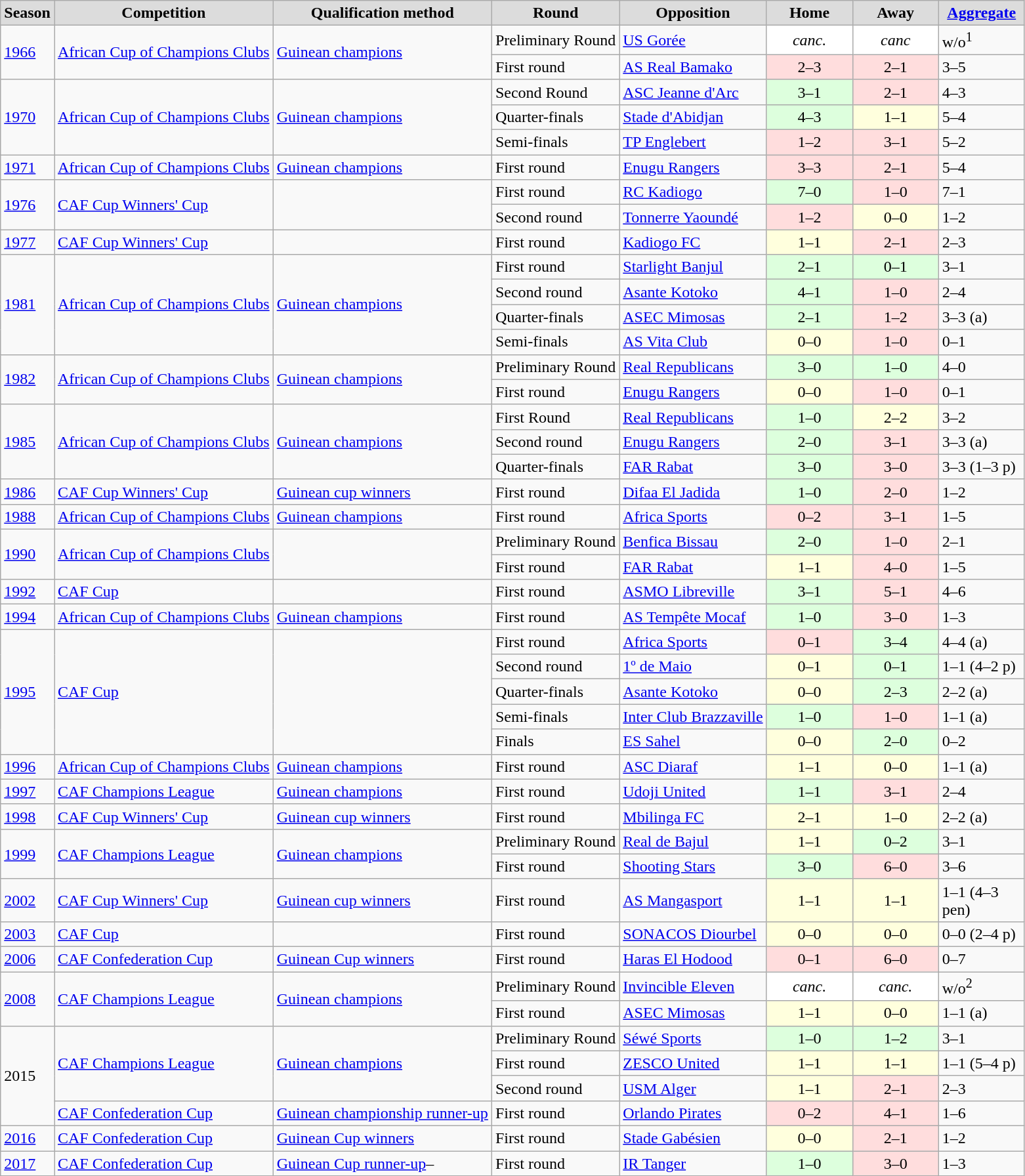<table class="sortable plainrowheaders wikitable">
<tr>
<th style="background:#DCDCDC">Season</th>
<th style="background:#DCDCDC">Competition</th>
<th style="background:#DCDCDC">Qualification method</th>
<th style="background:#DCDCDC">Round</th>
<th style="background:#DCDCDC">Opposition</th>
<th width="80" style="background:#DCDCDC">Home</th>
<th width="80" style="background:#DCDCDC">Away</th>
<th width="80" style="background:#DCDCDC"><a href='#'>Aggregate</a></th>
</tr>
<tr>
<td rowspan=2><a href='#'>1966</a></td>
<td rowspan=2><a href='#'>African Cup of Champions Clubs</a></td>
<td rowspan=2><a href='#'>Guinean champions</a></td>
<td align=left>Preliminary Round</td>
<td align=left> <a href='#'>US Gorée</a></td>
<td style="background:#fff; text-align:center"><em>canc.</em></td>
<td style="background:#fff; text-align:center"><em>canc</em></td>
<td>w/o<sup>1</sup></td>
</tr>
<tr>
<td align=left>First round</td>
<td align=left> <a href='#'>AS Real Bamako</a></td>
<td style="background:#fdd; text-align:center">2–3</td>
<td style="background:#fdd; text-align:center">2–1</td>
<td>3–5</td>
</tr>
<tr>
<td rowspan=3><a href='#'>1970</a></td>
<td rowspan=3><a href='#'>African Cup of Champions Clubs</a></td>
<td rowspan=3><a href='#'>Guinean champions</a></td>
<td align=left>Second Round</td>
<td align=left> <a href='#'>ASC Jeanne d'Arc</a></td>
<td style="background:#dfd; text-align:center">3–1</td>
<td style="background:#fdd; text-align:center">2–1</td>
<td>4–3</td>
</tr>
<tr>
<td align=left>Quarter-finals</td>
<td align=left> <a href='#'>Stade d'Abidjan</a></td>
<td style="background:#dfd; text-align:center">4–3</td>
<td style="background:#ffd; text-align:center">1–1</td>
<td>5–4</td>
</tr>
<tr>
<td align=left>Semi-finals</td>
<td align=left> <a href='#'>TP Englebert</a></td>
<td style="background:#fdd; text-align:center">1–2</td>
<td style="background:#fdd; text-align:center">3–1</td>
<td>5–2</td>
</tr>
<tr>
<td><a href='#'>1971</a></td>
<td><a href='#'>African Cup of Champions Clubs</a></td>
<td><a href='#'>Guinean champions</a></td>
<td align=left>First round</td>
<td align=left> <a href='#'>Enugu Rangers</a></td>
<td style="background:#fdd; text-align:center">3–3</td>
<td style="background:#fdd; text-align:center">2–1</td>
<td>5–4</td>
</tr>
<tr>
<td rowspan=2><a href='#'>1976</a></td>
<td rowspan=2><a href='#'>CAF Cup Winners' Cup</a></td>
<td rowspan=2></td>
<td align=left>First round</td>
<td align=left> <a href='#'>RC Kadiogo</a></td>
<td style="background:#dfd; text-align:center">7–0</td>
<td style="background:#fdd; text-align:center">1–0</td>
<td>7–1</td>
</tr>
<tr>
<td align=left>Second round</td>
<td align=left> <a href='#'>Tonnerre Yaoundé</a></td>
<td style="background:#fdd; text-align:center">1–2</td>
<td style="background:#ffd; text-align:center">0–0</td>
<td>1–2</td>
</tr>
<tr>
<td><a href='#'>1977</a></td>
<td><a href='#'>CAF Cup Winners' Cup</a></td>
<td></td>
<td align=left>First round</td>
<td align=left> <a href='#'>Kadiogo FC</a></td>
<td style="background:#ffd; text-align:center">1–1</td>
<td style="background:#fdd; text-align:center">2–1</td>
<td>2–3</td>
</tr>
<tr>
<td rowspan=4><a href='#'>1981</a></td>
<td rowspan=4><a href='#'>African Cup of Champions Clubs</a></td>
<td rowspan=4><a href='#'>Guinean champions</a></td>
<td align=left>First round</td>
<td align=left> <a href='#'>Starlight Banjul</a></td>
<td style="background:#dfd; text-align:center">2–1</td>
<td style="background:#dfd; text-align:center">0–1</td>
<td>3–1</td>
</tr>
<tr>
<td align=left>Second round</td>
<td align=left> <a href='#'>Asante Kotoko</a></td>
<td style="background:#dfd; text-align:center">4–1</td>
<td style="background:#fdd; text-align:center">1–0</td>
<td>2–4</td>
</tr>
<tr>
<td align=left>Quarter-finals</td>
<td align=left> <a href='#'>ASEC Mimosas</a></td>
<td style="background:#dfd; text-align:center">2–1</td>
<td style="background:#fdd; text-align:center">1–2</td>
<td>3–3 (a)</td>
</tr>
<tr>
<td align=left>Semi-finals</td>
<td align=left> <a href='#'>AS Vita Club</a></td>
<td style="background:#ffd; text-align:center">0–0</td>
<td style="background:#fdd; text-align:center">1–0</td>
<td>0–1</td>
</tr>
<tr>
<td rowspan=2><a href='#'>1982</a></td>
<td rowspan=2><a href='#'>African Cup of Champions Clubs</a></td>
<td rowspan=2><a href='#'>Guinean champions</a></td>
<td align=left>Preliminary Round</td>
<td align=left> <a href='#'>Real Republicans</a></td>
<td style="background:#dfd; text-align:center">3–0</td>
<td style="background:#dfd; text-align:center">1–0</td>
<td>4–0</td>
</tr>
<tr>
<td align=left>First round</td>
<td align=left> <a href='#'>Enugu Rangers</a></td>
<td style="background:#ffd; text-align:center">0–0</td>
<td style="background:#fdd; text-align:center">1–0</td>
<td>0–1</td>
</tr>
<tr>
<td rowspan=3><a href='#'>1985</a></td>
<td rowspan=3><a href='#'>African Cup of Champions Clubs</a></td>
<td rowspan=3><a href='#'>Guinean champions</a></td>
<td align=left>First Round</td>
<td align=left> <a href='#'>Real Republicans</a></td>
<td style="background:#dfd; text-align:center">1–0</td>
<td style="background:#ffd; text-align:center">2–2</td>
<td>3–2</td>
</tr>
<tr>
<td align=left>Second round</td>
<td align=left> <a href='#'>Enugu Rangers</a></td>
<td style="background:#dfd; text-align:center">2–0</td>
<td style="background:#fdd; text-align:center">3–1</td>
<td>3–3 (a)</td>
</tr>
<tr>
<td align=left>Quarter-finals</td>
<td align=left> <a href='#'>FAR Rabat</a></td>
<td style="background:#dfd; text-align:center">3–0</td>
<td style="background:#fdd; text-align:center">3–0</td>
<td>3–3 (1–3 p)</td>
</tr>
<tr>
<td><a href='#'>1986</a></td>
<td><a href='#'>CAF Cup Winners' Cup</a></td>
<td><a href='#'>Guinean cup winners</a></td>
<td align=left>First round</td>
<td align=left> <a href='#'>Difaa El Jadida</a></td>
<td style="background:#dfd; text-align:center">1–0</td>
<td style="background:#fdd; text-align:center">2–0</td>
<td>1–2</td>
</tr>
<tr>
<td><a href='#'>1988</a></td>
<td><a href='#'>African Cup of Champions Clubs</a></td>
<td><a href='#'>Guinean champions</a></td>
<td align=left>First round</td>
<td align=left> <a href='#'>Africa Sports</a></td>
<td style="background:#fdd; text-align:center">0–2</td>
<td style="background:#fdd; text-align:center">3–1</td>
<td>1–5</td>
</tr>
<tr>
<td rowspan=2><a href='#'>1990</a></td>
<td rowspan=2><a href='#'>African Cup of Champions Clubs</a></td>
<td rowspan=2></td>
<td align=left>Preliminary Round</td>
<td align=left> <a href='#'>Benfica Bissau</a></td>
<td style="background:#dfd; text-align:center">2–0</td>
<td style="background:#fdd; text-align:center">1–0</td>
<td>2–1</td>
</tr>
<tr>
<td align=left>First round</td>
<td align=left> <a href='#'>FAR Rabat</a></td>
<td style="background:#ffd; text-align:center">1–1</td>
<td style="background:#fdd; text-align:center">4–0</td>
<td>1–5</td>
</tr>
<tr>
<td><a href='#'>1992</a></td>
<td><a href='#'>CAF Cup</a></td>
<td></td>
<td align=left>First round</td>
<td align=left> <a href='#'>ASMO Libreville</a></td>
<td style="background:#dfd; text-align:center">3–1</td>
<td style="background:#fdd; text-align:center">5–1</td>
<td>4–6</td>
</tr>
<tr>
<td><a href='#'>1994</a></td>
<td><a href='#'>African Cup of Champions Clubs</a></td>
<td><a href='#'>Guinean champions</a></td>
<td align=left>First round</td>
<td align=left> <a href='#'>AS Tempête Mocaf</a></td>
<td style="background:#dfd; text-align:center">1–0</td>
<td style="background:#fdd; text-align:center">3–0</td>
<td>1–3</td>
</tr>
<tr>
<td rowspan=5><a href='#'>1995</a></td>
<td rowspan=5><a href='#'>CAF Cup</a></td>
<td rowspan=5></td>
<td align=left>First round</td>
<td align=left> <a href='#'>Africa Sports</a></td>
<td style="background:#fdd; text-align:center">0–1</td>
<td style="background:#dfd; text-align:center">3–4</td>
<td>4–4 (a)</td>
</tr>
<tr>
<td align=left>Second round</td>
<td align=left> <a href='#'>1º de Maio</a></td>
<td style="background:#ffd; text-align:center">0–1</td>
<td style="background:#dfd; text-align:center">0–1</td>
<td>1–1 (4–2 p)</td>
</tr>
<tr>
<td align=left>Quarter-finals</td>
<td align=left> <a href='#'>Asante Kotoko</a></td>
<td style="background:#ffd; text-align:center">0–0</td>
<td style="background:#dfd; text-align:center">2–3</td>
<td>2–2 (a)</td>
</tr>
<tr>
<td align=left>Semi-finals</td>
<td align=left> <a href='#'>Inter Club Brazzaville</a></td>
<td style="background:#dfd; text-align:center">1–0</td>
<td style="background:#fdd; text-align:center">1–0</td>
<td>1–1 (a)</td>
</tr>
<tr>
<td align=left>Finals</td>
<td align=left> <a href='#'>ES Sahel</a></td>
<td style="background:#ffd; text-align:center">0–0</td>
<td style="background:#dfd; text-align:center">2–0</td>
<td>0–2</td>
</tr>
<tr>
<td><a href='#'>1996</a></td>
<td><a href='#'>African Cup of Champions Clubs</a></td>
<td><a href='#'>Guinean champions</a></td>
<td align=left>First round</td>
<td align=left> <a href='#'>ASC Diaraf</a></td>
<td style="background:#ffd; text-align:center">1–1</td>
<td style="background:#ffd; text-align:center">0–0</td>
<td>1–1 (a)</td>
</tr>
<tr>
<td><a href='#'>1997</a></td>
<td><a href='#'>CAF Champions League</a></td>
<td><a href='#'>Guinean champions</a></td>
<td align=left>First round</td>
<td align=left> <a href='#'>Udoji United</a></td>
<td style="background:#dfd; text-align:center">1–1</td>
<td style="background:#fdd; text-align:center">3–1</td>
<td>2–4</td>
</tr>
<tr>
<td><a href='#'>1998</a></td>
<td><a href='#'>CAF Cup Winners' Cup</a></td>
<td><a href='#'>Guinean cup winners</a></td>
<td align=left>First round</td>
<td align=left> <a href='#'>Mbilinga FC</a></td>
<td style="background:#ffd; text-align:center">2–1</td>
<td style="background:#ffd; text-align:center">1–0</td>
<td>2–2 (a)</td>
</tr>
<tr>
<td rowspan=2><a href='#'>1999</a></td>
<td rowspan=2><a href='#'>CAF Champions League</a></td>
<td rowspan=2><a href='#'>Guinean champions</a></td>
<td align=left>Preliminary Round</td>
<td align=left> <a href='#'>Real de Bajul</a></td>
<td style="background:#ffd; text-align:center">1–1</td>
<td style="background:#dfd; text-align:center">0–2</td>
<td>3–1</td>
</tr>
<tr>
<td align=left>First round</td>
<td align=left> <a href='#'>Shooting Stars</a></td>
<td style="background:#dfd; text-align:center">3–0</td>
<td style="background:#fdd; text-align:center">6–0</td>
<td>3–6</td>
</tr>
<tr>
<td><a href='#'>2002</a></td>
<td><a href='#'>CAF Cup Winners' Cup</a></td>
<td><a href='#'>Guinean cup winners</a></td>
<td align=left>First round</td>
<td align=left> <a href='#'>AS Mangasport</a></td>
<td style="background:#ffd; text-align:center">1–1</td>
<td style="background:#ffd; text-align:center">1–1</td>
<td>1–1 (4–3 pen)</td>
</tr>
<tr>
<td><a href='#'>2003</a></td>
<td><a href='#'>CAF Cup</a></td>
<td></td>
<td align=left>First round</td>
<td align=left> <a href='#'>SONACOS Diourbel</a></td>
<td style="background:#ffd; text-align:center">0–0</td>
<td style="background:#ffd; text-align:center">0–0</td>
<td>0–0 (2–4 p)</td>
</tr>
<tr>
<td><a href='#'>2006</a></td>
<td><a href='#'>CAF Confederation Cup</a></td>
<td><a href='#'>Guinean Cup winners</a></td>
<td align=left>First round</td>
<td align=left> <a href='#'>Haras El Hodood</a></td>
<td style="background:#fdd; text-align:center">0–1</td>
<td style="background:#fdd; text-align:center">6–0</td>
<td>0–7</td>
</tr>
<tr>
<td rowspan=2><a href='#'>2008</a></td>
<td rowspan=2><a href='#'>CAF Champions League</a></td>
<td rowspan=2><a href='#'>Guinean champions</a></td>
<td align=left>Preliminary Round</td>
<td align=left> <a href='#'>Invincible Eleven</a></td>
<td style="background:#fff; text-align:center"><em>canc.</em></td>
<td style="background:#fff; text-align:center"><em>canc.</em></td>
<td>w/o<sup>2</sup></td>
</tr>
<tr>
<td align=left>First round</td>
<td align=left> <a href='#'>ASEC Mimosas</a></td>
<td style="background:#ffd; text-align:center">1–1</td>
<td style="background:#ffd; text-align:center">0–0</td>
<td>1–1 (a)</td>
</tr>
<tr>
<td rowspan=4>2015</td>
<td rowspan=3><a href='#'>CAF Champions League</a></td>
<td rowspan=3><a href='#'>Guinean champions</a></td>
<td align=left>Preliminary Round</td>
<td align=left> <a href='#'>Séwé Sports</a></td>
<td style="background:#dfd; text-align:center">1–0</td>
<td style="background:#dfd; text-align:center">1–2</td>
<td>3–1</td>
</tr>
<tr>
<td align=left>First round</td>
<td align=left> <a href='#'>ZESCO United</a></td>
<td style="background:#ffd; text-align:center">1–1</td>
<td style="background:#ffd; text-align:center">1–1</td>
<td>1–1 (5–4 p)</td>
</tr>
<tr>
<td align=left>Second round</td>
<td align=left> <a href='#'>USM Alger</a></td>
<td style="background:#ffd; text-align:center">1–1</td>
<td style="background:#fdd; text-align:center">2–1</td>
<td>2–3</td>
</tr>
<tr>
<td><a href='#'>CAF Confederation Cup</a></td>
<td><a href='#'>Guinean championship runner-up</a></td>
<td align=left>First round</td>
<td align=left> <a href='#'>Orlando Pirates</a></td>
<td style="background:#fdd; text-align:center">0–2</td>
<td style="background:#fdd; text-align:center">4–1</td>
<td>1–6</td>
</tr>
<tr>
<td><a href='#'>2016</a></td>
<td><a href='#'>CAF Confederation Cup</a></td>
<td><a href='#'>Guinean Cup winners</a></td>
<td align=left>First round</td>
<td align=left> <a href='#'>Stade Gabésien</a></td>
<td style="background:#ffd; text-align:center">0–0</td>
<td style="background:#fdd; text-align:center">2–1</td>
<td>1–2</td>
</tr>
<tr>
<td><a href='#'>2017</a></td>
<td><a href='#'>CAF Confederation Cup</a></td>
<td><a href='#'>Guinean Cup runner-up</a>–</td>
<td align=left>First round</td>
<td align=left> <a href='#'>IR Tanger</a></td>
<td style="background:#dfd; text-align:center">1–0</td>
<td style="background:#fdd; text-align:center">3–0</td>
<td>1–3</td>
</tr>
</table>
